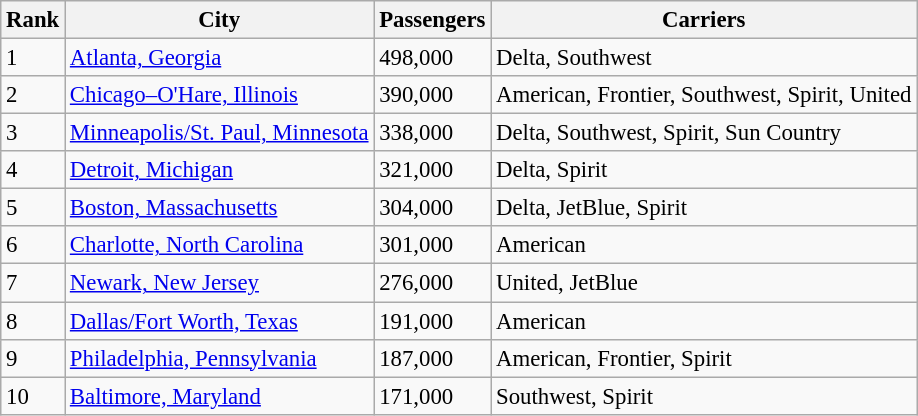<table class="wikitable sortable" style="font-size: 95%" width= align=>
<tr>
<th>Rank</th>
<th>City</th>
<th>Passengers</th>
<th>Carriers</th>
</tr>
<tr>
<td>1</td>
<td> <a href='#'>Atlanta, Georgia</a></td>
<td>498,000</td>
<td>Delta, Southwest</td>
</tr>
<tr>
<td>2</td>
<td> <a href='#'>Chicago–O'Hare, Illinois</a></td>
<td>390,000</td>
<td>American, Frontier, Southwest, Spirit, United</td>
</tr>
<tr>
<td>3</td>
<td> <a href='#'>Minneapolis/St. Paul, Minnesota</a></td>
<td>338,000</td>
<td>Delta, Southwest, Spirit, Sun Country</td>
</tr>
<tr>
<td>4</td>
<td> <a href='#'>Detroit, Michigan</a></td>
<td>321,000</td>
<td>Delta, Spirit</td>
</tr>
<tr>
<td>5</td>
<td> <a href='#'>Boston, Massachusetts</a></td>
<td>304,000</td>
<td>Delta, JetBlue, Spirit</td>
</tr>
<tr>
<td>6</td>
<td> <a href='#'>Charlotte, North Carolina</a></td>
<td>301,000</td>
<td>American</td>
</tr>
<tr>
<td>7</td>
<td> <a href='#'>Newark, New Jersey</a></td>
<td>276,000</td>
<td>United, JetBlue</td>
</tr>
<tr>
<td>8</td>
<td> <a href='#'>Dallas/Fort Worth, Texas</a></td>
<td>191,000</td>
<td>American</td>
</tr>
<tr>
<td>9</td>
<td> <a href='#'>Philadelphia, Pennsylvania</a></td>
<td>187,000</td>
<td>American, Frontier, Spirit</td>
</tr>
<tr>
<td>10</td>
<td> <a href='#'>Baltimore, Maryland</a></td>
<td>171,000</td>
<td>Southwest, Spirit</td>
</tr>
</table>
